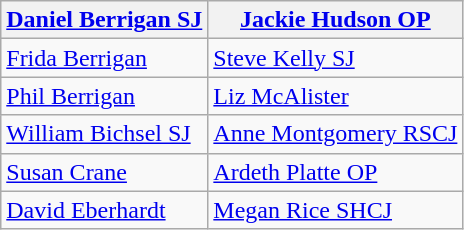<table class="wikitable">
<tr>
<th><a href='#'>Daniel Berrigan SJ</a></th>
<th><a href='#'>Jackie Hudson OP</a></th>
</tr>
<tr>
<td><a href='#'>Frida Berrigan</a></td>
<td><a href='#'>Steve Kelly SJ</a></td>
</tr>
<tr>
<td><a href='#'>Phil Berrigan</a></td>
<td><a href='#'>Liz McAlister</a></td>
</tr>
<tr>
<td><a href='#'>William Bichsel SJ</a></td>
<td><a href='#'>Anne Montgomery RSCJ</a></td>
</tr>
<tr>
<td><a href='#'>Susan Crane</a></td>
<td><a href='#'>Ardeth Platte OP</a></td>
</tr>
<tr>
<td><a href='#'>David Eberhardt</a></td>
<td><a href='#'>Megan Rice SHCJ</a></td>
</tr>
</table>
